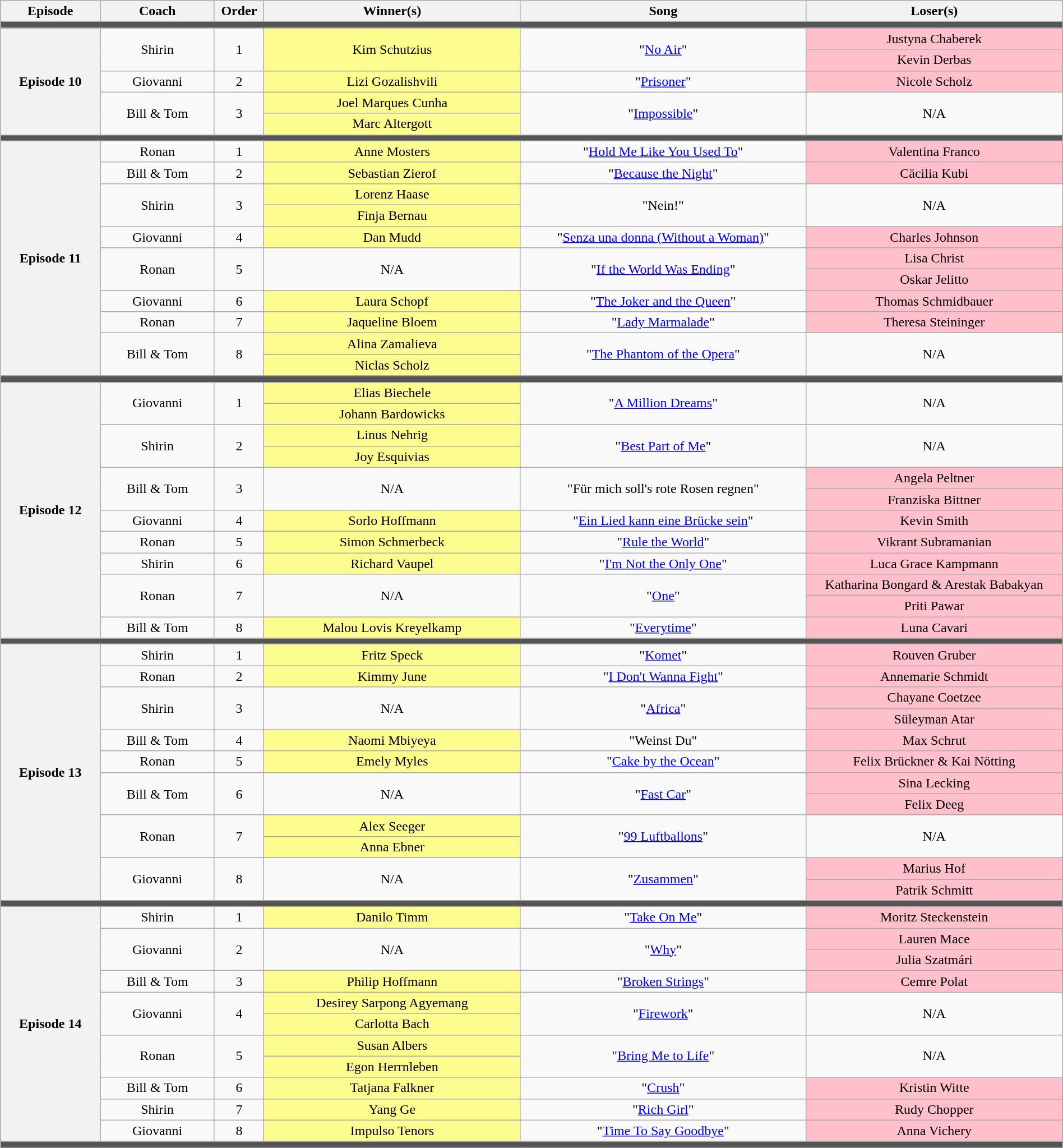<table class="wikitable" style="text-align: center; width:100%;">
<tr>
<th style="width:07%;">Episode</th>
<th style="width:08%;">Coach</th>
<th style="width:02%;">Order</th>
<th style="width:18%;">Winner(s)</th>
<th style="width:20%;">Song</th>
<th style="width:18%;">Loser(s)</th>
</tr>
<tr>
<td colspan="6" style="background:#555;"></td>
</tr>
<tr>
<th rowspan="5">Episode 10<br></th>
<td rowspan="2">Shirin</td>
<td rowspan="2">1</td>
<td rowspan="2" style="background:#FDFC8F;">Kim Schutzius</td>
<td rowspan="2">"<a href='#'>No Air</a>"</td>
<td style="background: pink;">Justyna Chaberek</td>
</tr>
<tr>
<td style="background: pink;">Kevin Derbas</td>
</tr>
<tr>
<td>Giovanni</td>
<td>2</td>
<td style="background:#FDFC8F;">Lizi Gozalishvili</td>
<td>"<a href='#'>Prisoner</a>"</td>
<td style="background: pink;">Nicole Scholz</td>
</tr>
<tr>
<td rowspan="2">Bill & Tom</td>
<td rowspan="2">3</td>
<td style="background:#FDFC8F;">Joel Marques Cunha</td>
<td rowspan="2">"<a href='#'>Impossible</a>"</td>
<td rowspan="2">N/A</td>
</tr>
<tr>
<td style="background:#FDFC8F;">Marc Altergott</td>
</tr>
<tr>
<td colspan="6" style="background:#555;"></td>
</tr>
<tr>
<th rowspan="11">Episode 11<br></th>
<td>Ronan</td>
<td>1</td>
<td style="background:#FDFC8F;">Anne Mosters</td>
<td>"<a href='#'>Hold Me Like You Used To</a>"</td>
<td style="background: pink;">Valentina Franco</td>
</tr>
<tr>
<td>Bill & Tom</td>
<td>2</td>
<td style="background:#FDFC8F;">Sebastian Zierof</td>
<td>"<a href='#'>Because the Night</a>"</td>
<td style="background: pink;">Cäcilia Kubi</td>
</tr>
<tr>
<td rowspan="2">Shirin</td>
<td rowspan="2">3</td>
<td style="background:#FDFC8F;">Lorenz Haase</td>
<td rowspan="2">"Nein!"</td>
<td rowspan="2">N/A</td>
</tr>
<tr>
<td style="background:#FDFC8F;">Finja Bernau</td>
</tr>
<tr>
<td>Giovanni</td>
<td>4</td>
<td style="background:#FDFC8F;">Dan Mudd</td>
<td>"<a href='#'>Senza una donna (Without a Woman)</a>"</td>
<td style="background: pink;">Charles Johnson</td>
</tr>
<tr>
<td rowspan="2">Ronan</td>
<td rowspan="2">5</td>
<td rowspan="2">N/A</td>
<td rowspan="2">"<a href='#'>If the World Was Ending</a>"</td>
<td style="background: pink;">Lisa Christ</td>
</tr>
<tr>
<td style="background: pink;">Oskar Jelitto</td>
</tr>
<tr>
<td>Giovanni</td>
<td>6</td>
<td style="background:#FDFC8F;">Laura Schopf</td>
<td>"<a href='#'>The Joker and the Queen</a>"</td>
<td style="background: pink;">Thomas Schmidbauer</td>
</tr>
<tr>
<td>Ronan</td>
<td>7</td>
<td style="background:#FDFC8F;">Jaqueline Bloem</td>
<td>"<a href='#'>Lady Marmalade</a>"</td>
<td style="background: pink;">Theresa Steininger</td>
</tr>
<tr>
<td rowspan="2">Bill & Tom</td>
<td rowspan="2">8</td>
<td style="background:#FDFC8F;">Alina Zamalieva</td>
<td rowspan="2">"<a href='#'>The Phantom of the Opera</a>"</td>
<td rowspan="2">N/A</td>
</tr>
<tr>
<td style="background:#FDFC8F;">Niclas Scholz</td>
</tr>
<tr>
<td colspan="6" style="background:#555;"></td>
</tr>
<tr>
<th rowspan="13">Episode 12<br></th>
</tr>
<tr>
<td rowspan="2">Giovanni</td>
<td rowspan="2">1</td>
<td style="background:#FDFC8F;">Elias Biechele</td>
<td rowspan="2">"<a href='#'>A Million Dreams</a>"</td>
<td rowspan="2">N/A</td>
</tr>
<tr>
<td style="background:#FDFC8F;">Johann Bardowicks</td>
</tr>
<tr>
<td rowspan="2">Shirin</td>
<td rowspan="2">2</td>
<td style="background:#FDFC8F;">Linus Nehrig</td>
<td rowspan="2">"<a href='#'>Best Part of Me</a>"</td>
<td rowspan="2">N/A</td>
</tr>
<tr>
<td style="background:#FDFC8F;">Joy Esquivias</td>
</tr>
<tr>
<td rowspan="2">Bill & Tom</td>
<td rowspan="2">3</td>
<td rowspan="2">N/A</td>
<td rowspan="2">"Für mich soll's rote Rosen regnen"</td>
<td style="background: pink;">Angela Peltner</td>
</tr>
<tr>
<td style="background: pink;">Franziska Bittner</td>
</tr>
<tr>
<td>Giovanni</td>
<td>4</td>
<td style="background:#FDFC8F;">Sorlo Hoffmann</td>
<td>"<a href='#'>Ein Lied kann eine Brücke sein</a>"</td>
<td style="background: pink;">Kevin Smith</td>
</tr>
<tr>
<td>Ronan</td>
<td>5</td>
<td style="background:#FDFC8F;">Simon Schmerbeck</td>
<td>"<a href='#'>Rule the World</a>"</td>
<td style="background: pink;">Vikrant Subramanian</td>
</tr>
<tr>
<td>Shirin</td>
<td>6</td>
<td style="background:#FDFC8F;">Richard Vaupel</td>
<td>"<a href='#'>I'm Not the Only One</a>"</td>
<td style="background: pink;">Luca Grace Kampmann</td>
</tr>
<tr>
<td rowspan="2">Ronan</td>
<td rowspan="2">7</td>
<td rowspan="2">N/A</td>
<td rowspan="2">"<a href='#'>One</a>"</td>
<td style="background: pink;">Katharina Bongard & Arestak Babakyan</td>
</tr>
<tr>
<td style="background: pink;">Priti Pawar</td>
</tr>
<tr>
<td>Bill & Tom</td>
<td>8</td>
<td style="background:#FDFC8F;">Malou Lovis Kreyelkamp</td>
<td>"<a href='#'>Everytime</a>"</td>
<td style="background: pink;">Luna Cavari</td>
</tr>
<tr>
<td colspan="6" style="background:#555;"></td>
</tr>
<tr>
<th rowspan="12">Episode 13<br></th>
<td>Shirin</td>
<td>1</td>
<td style="background:#FDFC8F;">Fritz Speck⁠</td>
<td>"<a href='#'>Komet</a>"</td>
<td style="background: pink;">Rouven Gruber</td>
</tr>
<tr>
<td>Ronan</td>
<td>2</td>
<td style="background:#FDFC8F;">Kimmy June</td>
<td>"<a href='#'>I Don't Wanna Fight</a>"</td>
<td style="background: pink;">Annemarie Schmidt</td>
</tr>
<tr>
<td rowspan="2">Shirin</td>
<td rowspan="2">3</td>
<td rowspan="2">N/A</td>
<td rowspan="2">"<a href='#'>Africa</a>"</td>
<td style="background: pink;">Chayane Coetzee</td>
</tr>
<tr>
<td style="background: pink;">Süleyman Atar</td>
</tr>
<tr>
<td>Bill & Tom</td>
<td>4</td>
<td style="background:#FDFC8F;">Naomi Mbiyeya</td>
<td>"Weinst Du"</td>
<td style="background: pink;">Max Schrut</td>
</tr>
<tr>
<td>Ronan</td>
<td>5</td>
<td style="background:#FDFC8F;">Emely Myles</td>
<td>"<a href='#'>Cake by the Ocean</a>"</td>
<td style="background: pink;">Felix Brückner & Kai Nötting</td>
</tr>
<tr>
<td rowspan="2">Bill & Tom</td>
<td rowspan="2">6</td>
<td rowspan="2">N/A</td>
<td rowspan="2">"<a href='#'>Fast Car</a>"</td>
<td style="background: pink;">Sina Lecking</td>
</tr>
<tr>
<td style="background: pink;">Felix Deeg</td>
</tr>
<tr>
<td rowspan="2">Ronan</td>
<td rowspan="2">7</td>
<td style="background:#FDFC8F;">Alex Seeger</td>
<td rowspan="2">"<a href='#'>99 Luftballons</a>"</td>
<td rowspan="2">N/A</td>
</tr>
<tr>
<td style="background:#FDFC8F;">Anna Ebner</td>
</tr>
<tr>
<td rowspan="2">Giovanni</td>
<td rowspan="2">8</td>
<td rowspan="2">N/A</td>
<td rowspan="2">"<a href='#'>Zusammen</a>"</td>
<td style="background: pink;">Marius Hof</td>
</tr>
<tr>
<td style="background: pink;">Patrik Schmitt</td>
</tr>
<tr>
<td colspan="6" style="background:#555;"></td>
</tr>
<tr>
<th rowspan="11">Episode 14<br></th>
<td>Shirin</td>
<td>1</td>
<td style="background:#FDFC8F;">Danilo Timm</td>
<td>"<a href='#'>Take On Me</a>"</td>
<td style="background: pink;">Moritz Steckenstein</td>
</tr>
<tr>
<td rowspan="2">Giovanni</td>
<td rowspan="2">2</td>
<td rowspan="2">N/A</td>
<td rowspan="2">"<a href='#'>Why</a>"</td>
<td style="background: pink;">Lauren Mace</td>
</tr>
<tr>
<td style="background: pink;">Julia Szatmári</td>
</tr>
<tr>
<td>Bill & Tom</td>
<td>3</td>
<td style="background:#FDFC8F;">Philip Hoffmann</td>
<td>"<a href='#'>Broken Strings</a>"</td>
<td style="background: pink;">Cemre Polat</td>
</tr>
<tr>
<td rowspan="2">Giovanni</td>
<td rowspan="2">4</td>
<td style="background:#FDFC8F;">Desirey Sarpong Agyemang</td>
<td rowspan="2">"<a href='#'>Firework</a>"</td>
<td rowspan="2">N/A</td>
</tr>
<tr>
<td style="background:#FDFC8F;">Carlotta Bach</td>
</tr>
<tr>
<td rowspan="2">Ronan</td>
<td rowspan="2">5</td>
<td style="background:#FDFC8F;">Susan Albers</td>
<td rowspan="2">"<a href='#'>Bring Me to Life</a>"</td>
<td rowspan="2">N/A</td>
</tr>
<tr>
<td style="background:#FDFC8F;">Egon Herrnleben</td>
</tr>
<tr>
<td>Bill & Tom</td>
<td>6</td>
<td style="background:#FDFC8F;">Tatjana Falkner</td>
<td>"<a href='#'>Crush</a>"</td>
<td style="background: pink;">Kristin Witte</td>
</tr>
<tr>
<td>Shirin</td>
<td>7</td>
<td style="background:#FDFC8F;">Yang Ge</td>
<td>"<a href='#'>Rich Girl</a>"</td>
<td style="background: pink;">Rudy Chopper</td>
</tr>
<tr>
<td>Giovanni</td>
<td>8</td>
<td style="background:#FDFC8F;">Impulso Tenors</td>
<td>"<a href='#'>Time To Say Goodbye</a>"</td>
<td style="background: pink;">Anna Vichery</td>
</tr>
<tr>
<td colspan="6" style="background:#555;"></td>
</tr>
<tr>
</tr>
</table>
